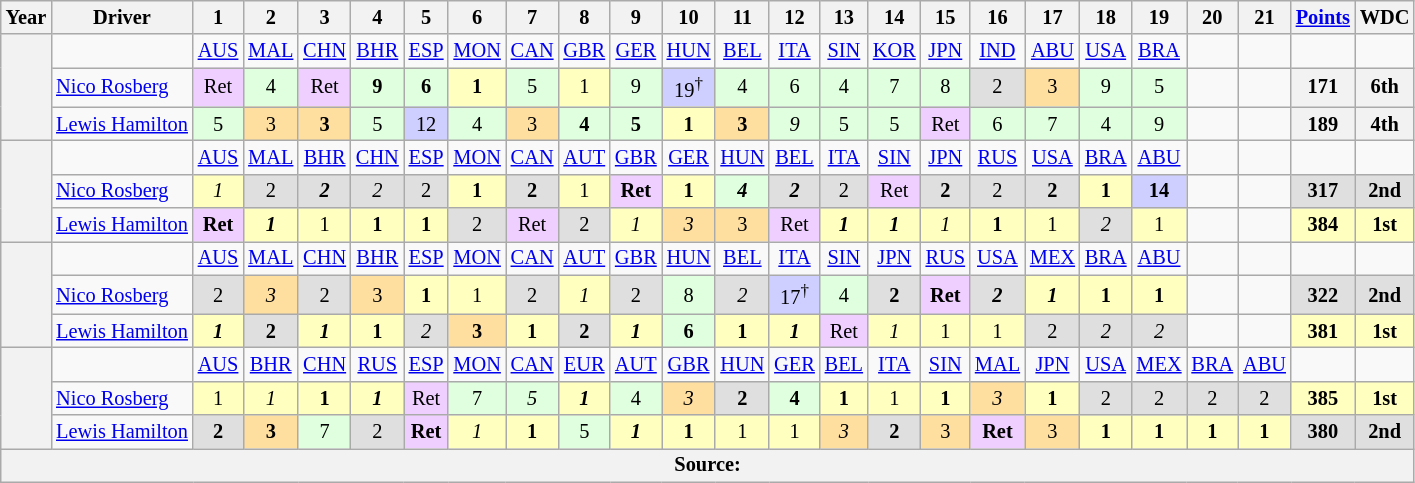<table class="wikitable" style="text-align:center; font-size:85%">
<tr>
<th>Year</th>
<th>Driver</th>
<th>1</th>
<th>2</th>
<th>3</th>
<th>4</th>
<th>5</th>
<th>6</th>
<th>7</th>
<th>8</th>
<th>9</th>
<th>10</th>
<th>11</th>
<th>12</th>
<th>13</th>
<th>14</th>
<th>15</th>
<th>16</th>
<th>17</th>
<th>18</th>
<th>19</th>
<th>20</th>
<th>21</th>
<th><a href='#'>Points</a></th>
<th>WDC</th>
</tr>
<tr>
<th rowspan="3"></th>
<td></td>
<td><a href='#'>AUS</a></td>
<td><a href='#'>MAL</a></td>
<td><a href='#'>CHN</a></td>
<td><a href='#'>BHR</a></td>
<td><a href='#'>ESP</a></td>
<td><a href='#'>MON</a></td>
<td><a href='#'>CAN</a></td>
<td><a href='#'>GBR</a></td>
<td><a href='#'>GER</a></td>
<td><a href='#'>HUN</a></td>
<td><a href='#'>BEL</a></td>
<td><a href='#'>ITA</a></td>
<td><a href='#'>SIN</a></td>
<td><a href='#'>KOR</a></td>
<td><a href='#'>JPN</a></td>
<td><a href='#'>IND</a></td>
<td><a href='#'>ABU</a></td>
<td><a href='#'>USA</a></td>
<td><a href='#'>BRA</a></td>
<td></td>
<td></td>
<td></td>
<td></td>
</tr>
<tr>
<td align="left"> <a href='#'>Nico Rosberg</a></td>
<td style="background-color:#EFCFFF">Ret</td>
<td style="background-color:#DFFFDF">4</td>
<td style="background-color:#EFCFFF">Ret</td>
<td style="background-color:#DFFFDF"><strong>9</strong></td>
<td style="background-color:#DFFFDF"><strong>6</strong></td>
<td style="background-color:#FFFFBF"><strong>1</strong></td>
<td style="background-color:#DFFFDF">5</td>
<td style="background-color:#FFFFBF">1</td>
<td style="background-color:#DFFFDF">9</td>
<td style="background-color:#CFCFFF">19<sup>†</sup></td>
<td style="background-color:#DFFFDF">4</td>
<td style="background-color:#DFFFDF">6</td>
<td style="background-color:#DFFFDF">4</td>
<td style="background-color:#DFFFDF">7</td>
<td style="background-color:#DFFFDF">8</td>
<td style="background-color:#DFDFDF">2</td>
<td style="background-color:#FFDF9F">3</td>
<td style="background-color:#DFFFDF">9</td>
<td style="background-color:#DFFFDF">5</td>
<td></td>
<td></td>
<th>171</th>
<th>6th</th>
</tr>
<tr>
<td align="left"> <a href='#'>Lewis Hamilton</a></td>
<td style="background-color:#DFFFDF">5</td>
<td style="background-color:#FFDF9F">3</td>
<td style="background-color:#FFDF9F"><strong>3</strong></td>
<td style="background-color:#DFFFDF">5</td>
<td style="background-color:#CFCFFF">12</td>
<td style="background-color:#DFFFDF">4</td>
<td style="background-color:#FFDF9F">3</td>
<td style="background-color:#DFFFDF"><strong>4</strong></td>
<td style="background-color:#DFFFDF"><strong>5</strong></td>
<td style="background-color:#FFFFBF"><strong>1</strong></td>
<td style="background-color:#FFDF9F"><strong>3</strong></td>
<td style="background-color:#DFFFDF"><em>9</em></td>
<td style="background-color:#DFFFDF">5</td>
<td style="background-color:#DFFFDF">5</td>
<td style="background-color:#EFCFFF">Ret</td>
<td style="background-color:#DFFFDF">6</td>
<td style="background-color:#DFFFDF">7</td>
<td style="background-color:#DFFFDF">4</td>
<td style="background-color:#DFFFDF">9</td>
<td></td>
<td></td>
<th>189</th>
<th>4th</th>
</tr>
<tr>
<th rowspan="3"></th>
<td></td>
<td><a href='#'>AUS</a></td>
<td><a href='#'>MAL</a></td>
<td><a href='#'>BHR</a></td>
<td><a href='#'>CHN</a></td>
<td><a href='#'>ESP</a></td>
<td><a href='#'>MON</a></td>
<td><a href='#'>CAN</a></td>
<td><a href='#'>AUT</a></td>
<td><a href='#'>GBR</a></td>
<td><a href='#'>GER</a></td>
<td><a href='#'>HUN</a></td>
<td><a href='#'>BEL</a></td>
<td><a href='#'>ITA</a></td>
<td><a href='#'>SIN</a></td>
<td><a href='#'>JPN</a></td>
<td><a href='#'>RUS</a></td>
<td><a href='#'>USA</a></td>
<td><a href='#'>BRA</a></td>
<td><a href='#'>ABU</a></td>
<td></td>
<td></td>
<td></td>
<td></td>
</tr>
<tr>
<td align="left"> <a href='#'>Nico Rosberg</a></td>
<td style="background-color:#ffffbf"><em>1</em></td>
<td style="background-color:#DFDFDF">2</td>
<td style="background-color:#DFDFDF"><strong><em>2</em></strong></td>
<td style="background-color:#DFDFDF"><em>2</em></td>
<td style="background-color:#DFDFDF">2</td>
<td style="background-color:#ffffbf"><strong>1</strong></td>
<td style="background-color:#DFDFDF"><strong>2</strong></td>
<td style="background-color:#ffffbf">1</td>
<td style="background-color:#EFCFFF"><strong>Ret</strong></td>
<td style="background-color:#ffffbf"><strong>1</strong></td>
<td style="background-color:#DFFFDF"><strong><em>4</em></strong></td>
<td style="background-color:#DFDFDF"><strong><em>2</em></strong></td>
<td style="background-color:#DFDFDF">2</td>
<td style="background-color:#EFCFFF">Ret</td>
<td style="background-color:#DFDFDF"><strong>2</strong></td>
<td style="background-color:#DFDFDF">2</td>
<td style="background-color:#DFDFDF"><strong>2</strong></td>
<td style="background-color:#ffffbf"><strong>1</strong></td>
<td style="background-color:#CFCFFF"><strong>14</strong></td>
<td></td>
<td></td>
<th style="background-color:#DFDFDF">317</th>
<th style="background-color:#DFDFDF">2nd</th>
</tr>
<tr>
<td align="left"> <a href='#'>Lewis Hamilton</a></td>
<td style="background-color:#EFCFFF"><strong>Ret</strong></td>
<td style="background-color:#ffffbf"><strong><em>1</em></strong></td>
<td style="background-color:#ffffbf">1</td>
<td style="background-color:#ffffbf"><strong>1</strong></td>
<td style="background-color:#ffffbf"><strong>1</strong></td>
<td style="background-color:#DFDFDF">2</td>
<td style="background-color:#EFCFFF">Ret</td>
<td style="background-color:#DFDFDF">2</td>
<td style="background-color:#ffffbf"><em>1</em></td>
<td style="background-color:#ffdf9f"><em>3</em></td>
<td style="background-color:#ffdf9f">3</td>
<td style="background-color:#EFCFFF">Ret</td>
<td style="background-color:#ffffbf"><strong><em>1</em></strong></td>
<td style="background-color:#ffffbf"><strong><em>1</em></strong></td>
<td style="background-color:#ffffbf"><em>1</em></td>
<td style="background-color:#ffffbf"><strong>1</strong></td>
<td style="background-color:#ffffbf">1</td>
<td style="background-color:#DFDFDF"><em>2</em></td>
<td style="background-color:#ffffbf">1</td>
<td></td>
<td></td>
<th style="background:#ffffbf;">384</th>
<th style="background:#ffffbf;">1st</th>
</tr>
<tr>
<th rowspan="3"></th>
<td></td>
<td><a href='#'>AUS</a></td>
<td><a href='#'>MAL</a></td>
<td><a href='#'>CHN</a></td>
<td><a href='#'>BHR</a></td>
<td><a href='#'>ESP</a></td>
<td><a href='#'>MON</a></td>
<td><a href='#'>CAN</a></td>
<td><a href='#'>AUT</a></td>
<td><a href='#'>GBR</a></td>
<td><a href='#'>HUN</a></td>
<td><a href='#'>BEL</a></td>
<td><a href='#'>ITA</a></td>
<td><a href='#'>SIN</a></td>
<td><a href='#'>JPN</a></td>
<td><a href='#'>RUS</a></td>
<td><a href='#'>USA</a></td>
<td><a href='#'>MEX</a></td>
<td><a href='#'>BRA</a></td>
<td><a href='#'>ABU</a></td>
<td></td>
<td></td>
<td></td>
<td></td>
</tr>
<tr>
<td align="left"> <a href='#'>Nico Rosberg</a></td>
<td style="background-color:#DFDFDF">2</td>
<td style="background-color:#ffdf9f"><em>3</em></td>
<td style="background-color:#DFDFDF">2</td>
<td style="background-color:#ffdf9f">3</td>
<td style="background-color:#ffffbf"><strong>1</strong></td>
<td style="background-color:#ffffbf">1</td>
<td style="background-color:#DFDFDF">2</td>
<td style="background-color:#ffffbf"><em>1</em></td>
<td style="background-color:#DFDFDF">2</td>
<td style="background-color:#DFFFDF">8</td>
<td style="background-color:#DFDFDF"><em>2</em></td>
<td style="background-color:#CFCFFF">17<sup>†</sup></td>
<td style="background-color:#DFFFDF">4</td>
<td style="background-color:#DFDFDF"><strong>2</strong></td>
<td style="background-color:#EFCFFF"><strong>Ret</strong></td>
<td style="background-color:#DFDFDF"><strong><em>2</em></strong></td>
<td style="background-color:#ffffbf"><strong><em>1</em></strong></td>
<td style="background-color:#ffffbf"><strong>1</strong></td>
<td style="background-color:#ffffbf"><strong>1</strong></td>
<td></td>
<td></td>
<th style="background-color:#DFDFDF">322</th>
<th style="background-color:#DFDFDF">2nd</th>
</tr>
<tr>
<td align="left"> <a href='#'>Lewis Hamilton</a></td>
<td style="background-color:#ffffbf"><strong><em>1</em></strong></td>
<td style="background-color:#DFDFDF"><strong>2</strong></td>
<td style="background-color:#ffffbf"><strong><em>1</em></strong></td>
<td style="background-color:#ffffbf"><strong>1</strong></td>
<td style="background-color:#DFDFDF"><em>2</em></td>
<td style="background-color:#FFDF9F"><strong>3</strong></td>
<td style="background-color:#ffffbf"><strong>1</strong></td>
<td style="background-color:#DFDFDF"><strong>2</strong></td>
<td style="background-color:#ffffbf"><strong><em>1</em></strong></td>
<td style="background-color:#DFFFDF"><strong>6</strong></td>
<td style="background-color:#ffffbf"><strong>1</strong></td>
<td style="background-color:#ffffbf"><strong><em>1</em></strong></td>
<td style="background-color:#EFCFFF">Ret</td>
<td style="background-color:#ffffbf"><em>1</em></td>
<td style="background-color:#ffffbf">1</td>
<td style="background-color:#ffffbf">1</td>
<td style="background-color:#DFDFDF">2</td>
<td style="background-color:#DFDFDF"><em>2</em></td>
<td style="background-color:#DFDFDF"><em>2</em></td>
<td></td>
<td></td>
<th style="background:#ffffbf;">381</th>
<th style="background:#ffffbf;">1st</th>
</tr>
<tr>
<th rowspan="3"></th>
<td></td>
<td><a href='#'>AUS</a></td>
<td><a href='#'>BHR</a></td>
<td><a href='#'>CHN</a></td>
<td><a href='#'>RUS</a></td>
<td><a href='#'>ESP</a></td>
<td><a href='#'>MON</a></td>
<td><a href='#'>CAN</a></td>
<td><a href='#'>EUR</a></td>
<td><a href='#'>AUT</a></td>
<td><a href='#'>GBR</a></td>
<td><a href='#'>HUN</a></td>
<td><a href='#'>GER</a></td>
<td><a href='#'>BEL</a></td>
<td><a href='#'>ITA</a></td>
<td><a href='#'>SIN</a></td>
<td><a href='#'>MAL</a></td>
<td><a href='#'>JPN</a></td>
<td><a href='#'>USA</a></td>
<td><a href='#'>MEX</a></td>
<td><a href='#'>BRA</a></td>
<td><a href='#'>ABU</a></td>
<td></td>
<td></td>
</tr>
<tr>
<td align="left"> <a href='#'>Nico Rosberg</a></td>
<td style="background-color:#ffffbf">1</td>
<td style="background-color:#ffffbf"><em>1</em></td>
<td style="background-color:#ffffbf"><strong>1</strong></td>
<td style="background-color:#ffffbf"><strong><em>1</em></strong></td>
<td style="background-color:#efcfff">Ret</td>
<td style="background-color:#DFFFDF">7</td>
<td style="background-color:#DFFFDF"><em>5</em></td>
<td style="background-color:#ffffbf"><strong><em>1</em></strong></td>
<td style="background-color:#DFFFDF">4</td>
<td style="background-color:#FFDF9F"><em>3</em></td>
<td style="background-color:#DFDFDF"><strong>2</strong></td>
<td style="background-color:#DFFFDF"><strong>4</strong></td>
<td style="background-color:#ffffbf"><strong>1</strong></td>
<td style="background-color:#ffffbf">1</td>
<td style="background-color:#ffffbf"><strong>1</strong></td>
<td style="background-color:#FFDF9F"><em>3</em></td>
<td style="background-color:#ffffbf"><strong>1</strong></td>
<td style="background-color:#DFDFDF">2</td>
<td style="background-color:#DFDFDF">2</td>
<td style="background-color:#DFDFDF">2</td>
<td style="background-color:#DFDFDF">2</td>
<th style="background:#FFFFBF;">385</th>
<th style="background:#FFFFBF;">1st</th>
</tr>
<tr>
<td align="left"> <a href='#'>Lewis Hamilton</a></td>
<td style="background-color:#DFDFDF"><strong>2</strong></td>
<td style="background-color:#FFDF9F"><strong>3</strong></td>
<td style="background-color:#DFFFDF">7</td>
<td style="background-color:#DFDFDF">2</td>
<td style="background-color:#EFCFFF"><strong>Ret</strong></td>
<td style="background-color:#ffffbf"><em>1</em></td>
<td style="background-color:#ffffbf"><strong>1</strong></td>
<td style="background-color:#DFFFDF">5</td>
<td style="background-color:#ffffbf"><strong><em>1</em></strong></td>
<td style="background-color:#ffffbf"><strong>1</strong></td>
<td style="background-color:#ffffbf">1</td>
<td style="background-color:#ffffbf">1</td>
<td style="background-color:#FFDF9F"><em>3</em></td>
<td style="background-color:#DFDFDF"><strong>2</strong></td>
<td style="background-color:#FFDF9F">3</td>
<td style="background-color:#EFCFFF"><strong>Ret</strong></td>
<td style="background-color:#FFDF9F">3</td>
<td style="background-color:#ffffbf"><strong>1</strong></td>
<td style="background-color:#ffffbf"><strong>1</strong></td>
<td style="background-color:#ffffbf"><strong>1</strong></td>
<td style="background-color:#ffffbf"><strong>1</strong></td>
<th style="background:#dfdfdf;">380</th>
<th style="background:#dfdfdf;">2nd</th>
</tr>
<tr>
<th colspan="28">Source:</th>
</tr>
</table>
